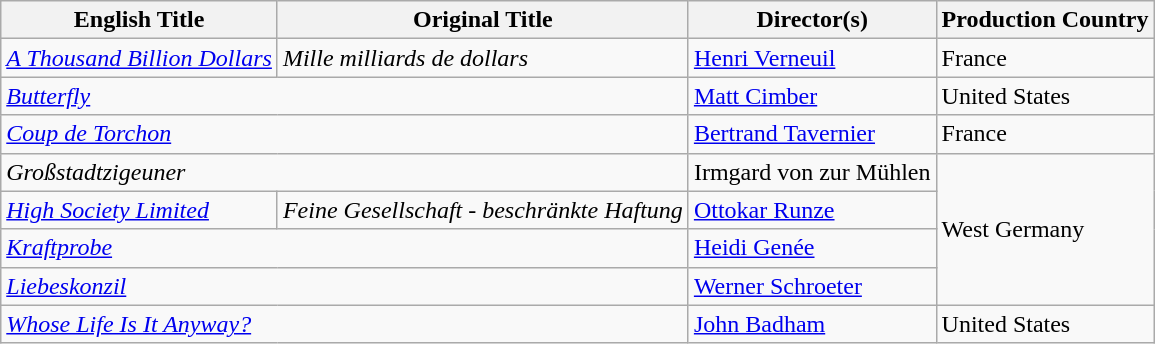<table class="wikitable">
<tr>
<th>English Title</th>
<th>Original Title</th>
<th>Director(s)</th>
<th>Production Country</th>
</tr>
<tr>
<td><em><a href='#'>A Thousand Billion Dollars</a></em></td>
<td><em>Mille milliards de dollars</em></td>
<td><a href='#'>Henri Verneuil</a></td>
<td>France</td>
</tr>
<tr>
<td colspan="2"><em><a href='#'>Butterfly</a></em></td>
<td><a href='#'>Matt Cimber</a></td>
<td>United States</td>
</tr>
<tr>
<td colspan="2"><em><a href='#'>Coup de Torchon</a></em></td>
<td><a href='#'>Bertrand Tavernier</a></td>
<td>France</td>
</tr>
<tr>
<td colspan="2"><em>Großstadtzigeuner</em></td>
<td>Irmgard von zur Mühlen</td>
<td rowspan="4">West Germany</td>
</tr>
<tr>
<td><em><a href='#'>High Society Limited</a></em></td>
<td><em>Feine Gesellschaft - beschränkte Haftung</em></td>
<td><a href='#'>Ottokar Runze</a></td>
</tr>
<tr>
<td colspan="2"><em><a href='#'>Kraftprobe</a></em></td>
<td><a href='#'>Heidi Genée</a></td>
</tr>
<tr>
<td colspan="2"><em><a href='#'>Liebeskonzil</a></em></td>
<td><a href='#'>Werner Schroeter</a></td>
</tr>
<tr>
<td colspan="2"><em><a href='#'>Whose Life Is It Anyway?</a></em></td>
<td><a href='#'>John Badham</a></td>
<td>United States</td>
</tr>
</table>
